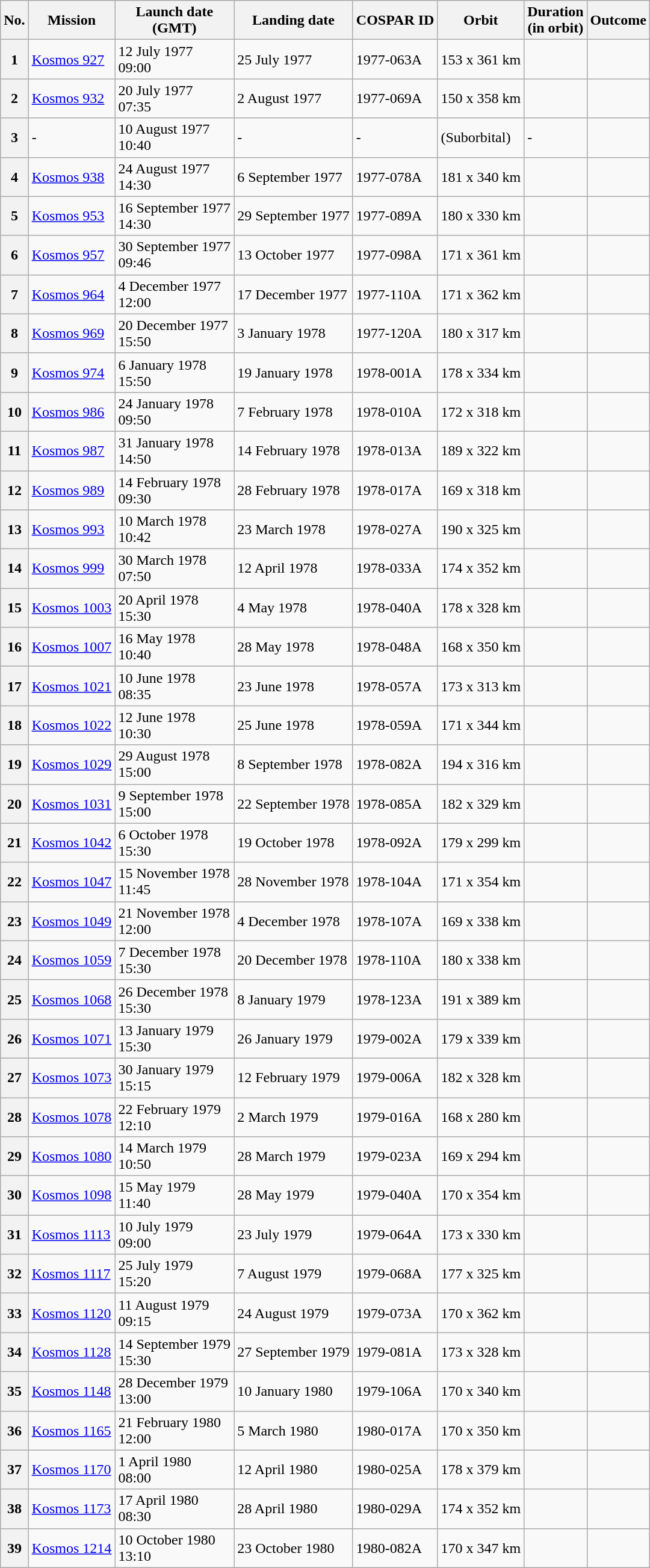<table class="wikitable sortable">
<tr>
<th>No.</th>
<th>Mission</th>
<th>Launch date<br>(GMT)</th>
<th>Landing date</th>
<th>COSPAR ID</th>
<th>Orbit</th>
<th>Duration<br>(in orbit)</th>
<th>Outcome</th>
</tr>
<tr>
<th>1</th>
<td><a href='#'>Kosmos 927</a></td>
<td>12 July 1977<br>09:00</td>
<td>25 July 1977</td>
<td>1977-063A</td>
<td>153 x 361 km</td>
<td></td>
<td></td>
</tr>
<tr>
<th>2</th>
<td><a href='#'>Kosmos 932</a></td>
<td>20 July 1977<br>07:35</td>
<td>2 August 1977</td>
<td>1977-069A</td>
<td>150 x 358 km</td>
<td></td>
<td></td>
</tr>
<tr>
<th>3</th>
<td>-</td>
<td>10 August 1977<br>10:40</td>
<td>-</td>
<td>-</td>
<td>(Suborbital)</td>
<td>-</td>
<td></td>
</tr>
<tr>
<th>4</th>
<td><a href='#'>Kosmos 938</a></td>
<td>24 August 1977<br>14:30</td>
<td>6 September 1977</td>
<td>1977-078A</td>
<td>181 x 340 km</td>
<td></td>
<td></td>
</tr>
<tr>
<th>5</th>
<td><a href='#'>Kosmos 953</a></td>
<td>16 September 1977<br>14:30</td>
<td>29 September 1977</td>
<td>1977-089A</td>
<td>180 x 330 km</td>
<td></td>
<td></td>
</tr>
<tr>
<th>6</th>
<td><a href='#'>Kosmos 957</a></td>
<td>30 September 1977<br>09:46</td>
<td>13 October 1977</td>
<td>1977-098A</td>
<td>171 x 361 km</td>
<td></td>
<td></td>
</tr>
<tr>
<th>7</th>
<td><a href='#'>Kosmos 964</a></td>
<td>4 December 1977<br>12:00</td>
<td>17 December 1977</td>
<td>1977-110A</td>
<td>171 x 362 km</td>
<td></td>
<td></td>
</tr>
<tr>
<th>8</th>
<td><a href='#'>Kosmos 969</a></td>
<td>20 December 1977<br>15:50</td>
<td>3 January 1978</td>
<td>1977-120A</td>
<td>180 x 317 km</td>
<td></td>
<td></td>
</tr>
<tr>
<th>9</th>
<td><a href='#'>Kosmos 974</a></td>
<td>6 January 1978<br>15:50</td>
<td>19 January 1978</td>
<td>1978-001A</td>
<td>178 x 334 km</td>
<td></td>
<td></td>
</tr>
<tr>
<th>10</th>
<td><a href='#'>Kosmos 986</a></td>
<td>24 January 1978<br>09:50</td>
<td>7 February 1978</td>
<td>1978-010A</td>
<td>172 x 318 km</td>
<td></td>
<td></td>
</tr>
<tr>
<th>11</th>
<td><a href='#'>Kosmos 987</a></td>
<td>31 January 1978<br>14:50</td>
<td>14 February 1978</td>
<td>1978-013A</td>
<td>189 x 322 km</td>
<td></td>
<td></td>
</tr>
<tr>
<th>12</th>
<td><a href='#'>Kosmos 989</a></td>
<td>14 February 1978<br>09:30</td>
<td>28 February 1978</td>
<td>1978-017A</td>
<td>169 x 318 km</td>
<td></td>
<td></td>
</tr>
<tr>
<th>13</th>
<td><a href='#'>Kosmos 993</a></td>
<td>10 March 1978<br>10:42</td>
<td>23 March 1978</td>
<td>1978-027A</td>
<td>190 x 325 km</td>
<td></td>
<td></td>
</tr>
<tr>
<th>14</th>
<td><a href='#'>Kosmos 999</a></td>
<td>30 March 1978<br>07:50</td>
<td>12 April 1978</td>
<td>1978-033A</td>
<td>174 x 352 km</td>
<td></td>
<td></td>
</tr>
<tr>
<th>15</th>
<td><a href='#'>Kosmos 1003</a></td>
<td>20 April 1978<br>15:30</td>
<td>4 May 1978</td>
<td>1978-040A</td>
<td>178 x 328 km</td>
<td></td>
<td></td>
</tr>
<tr>
<th>16</th>
<td><a href='#'>Kosmos 1007</a></td>
<td>16 May 1978<br>10:40</td>
<td>28 May 1978</td>
<td>1978-048A</td>
<td>168 x 350 km</td>
<td></td>
<td></td>
</tr>
<tr>
<th>17</th>
<td><a href='#'>Kosmos 1021</a></td>
<td>10 June 1978<br>08:35</td>
<td>23 June 1978</td>
<td>1978-057A</td>
<td>173 x 313 km</td>
<td></td>
<td></td>
</tr>
<tr>
<th>18</th>
<td><a href='#'>Kosmos 1022</a></td>
<td>12 June 1978<br>10:30</td>
<td>25 June 1978</td>
<td>1978-059A</td>
<td>171 x 344 km</td>
<td></td>
<td></td>
</tr>
<tr>
<th>19</th>
<td><a href='#'>Kosmos 1029</a></td>
<td>29 August 1978<br>15:00</td>
<td>8 September 1978</td>
<td>1978-082A</td>
<td>194 x 316 km</td>
<td></td>
<td></td>
</tr>
<tr>
<th>20</th>
<td><a href='#'>Kosmos 1031</a></td>
<td>9 September 1978<br>15:00</td>
<td>22 September 1978</td>
<td>1978-085A</td>
<td>182 x 329 km</td>
<td></td>
<td></td>
</tr>
<tr>
<th>21</th>
<td><a href='#'>Kosmos 1042</a></td>
<td>6 October 1978<br>15:30</td>
<td>19 October 1978</td>
<td>1978-092A</td>
<td>179 x 299 km</td>
<td></td>
<td></td>
</tr>
<tr>
<th>22</th>
<td><a href='#'>Kosmos 1047</a></td>
<td>15 November 1978<br>11:45</td>
<td>28 November 1978</td>
<td>1978-104A</td>
<td>171 x 354 km</td>
<td></td>
<td></td>
</tr>
<tr>
<th>23</th>
<td><a href='#'>Kosmos 1049</a></td>
<td>21 November 1978<br>12:00</td>
<td>4 December 1978</td>
<td>1978-107A</td>
<td>169 x 338 km</td>
<td></td>
<td></td>
</tr>
<tr>
<th>24</th>
<td><a href='#'>Kosmos 1059</a></td>
<td>7 December 1978<br>15:30</td>
<td>20 December 1978</td>
<td>1978-110A</td>
<td>180 x 338 km</td>
<td></td>
<td></td>
</tr>
<tr>
<th>25</th>
<td><a href='#'>Kosmos 1068</a></td>
<td>26 December 1978<br>15:30</td>
<td>8 January 1979</td>
<td>1978-123A</td>
<td>191 x 389 km</td>
<td></td>
<td></td>
</tr>
<tr>
<th>26</th>
<td><a href='#'>Kosmos 1071</a></td>
<td>13 January 1979<br>15:30</td>
<td>26 January 1979</td>
<td>1979-002A</td>
<td>179 x 339 km</td>
<td></td>
<td></td>
</tr>
<tr>
<th>27</th>
<td><a href='#'>Kosmos 1073</a></td>
<td>30 January 1979<br>15:15</td>
<td>12 February 1979</td>
<td>1979-006A</td>
<td>182 x 328 km</td>
<td></td>
<td></td>
</tr>
<tr>
<th>28</th>
<td><a href='#'>Kosmos 1078</a></td>
<td>22 February 1979<br>12:10</td>
<td>2 March 1979</td>
<td>1979-016A</td>
<td>168 x 280 km</td>
<td></td>
<td></td>
</tr>
<tr>
<th>29</th>
<td><a href='#'>Kosmos 1080</a></td>
<td>14 March 1979<br>10:50</td>
<td>28 March 1979</td>
<td>1979-023A</td>
<td>169 x 294 km</td>
<td></td>
<td></td>
</tr>
<tr>
<th>30</th>
<td><a href='#'>Kosmos 1098</a></td>
<td>15 May 1979<br>11:40</td>
<td>28 May 1979</td>
<td>1979-040A</td>
<td>170 x 354 km</td>
<td></td>
<td></td>
</tr>
<tr>
<th>31</th>
<td><a href='#'>Kosmos 1113</a></td>
<td>10 July 1979<br>09:00</td>
<td>23 July 1979</td>
<td>1979-064A</td>
<td>173 x 330 km</td>
<td></td>
<td></td>
</tr>
<tr>
<th>32</th>
<td><a href='#'>Kosmos 1117</a></td>
<td>25 July 1979<br>15:20</td>
<td>7 August 1979</td>
<td>1979-068A</td>
<td>177 x 325 km</td>
<td></td>
<td></td>
</tr>
<tr>
<th>33</th>
<td><a href='#'>Kosmos 1120</a></td>
<td>11 August 1979<br>09:15</td>
<td>24 August 1979</td>
<td>1979-073A</td>
<td>170 x 362 km</td>
<td></td>
<td></td>
</tr>
<tr>
<th>34</th>
<td><a href='#'>Kosmos 1128</a></td>
<td>14 September 1979<br>15:30</td>
<td>27 September 1979</td>
<td>1979-081A</td>
<td>173 x 328 km</td>
<td></td>
<td></td>
</tr>
<tr>
<th>35</th>
<td><a href='#'>Kosmos 1148</a></td>
<td>28 December 1979<br>13:00</td>
<td>10 January 1980</td>
<td>1979-106A</td>
<td>170 x 340 km</td>
<td></td>
<td></td>
</tr>
<tr>
<th>36</th>
<td><a href='#'>Kosmos 1165</a></td>
<td>21 February 1980<br>12:00</td>
<td>5 March 1980</td>
<td>1980-017A</td>
<td>170 x 350 km</td>
<td></td>
<td></td>
</tr>
<tr>
<th>37</th>
<td><a href='#'>Kosmos 1170</a></td>
<td>1 April 1980<br>08:00</td>
<td>12 April 1980</td>
<td>1980-025A</td>
<td>178 x 379 km</td>
<td></td>
<td></td>
</tr>
<tr>
<th>38</th>
<td><a href='#'>Kosmos 1173</a></td>
<td>17 April 1980<br>08:30</td>
<td>28 April 1980</td>
<td>1980-029A</td>
<td>174 x 352 km</td>
<td></td>
<td></td>
</tr>
<tr>
<th>39</th>
<td><a href='#'>Kosmos 1214</a></td>
<td>10 October 1980<br>13:10</td>
<td>23 October 1980</td>
<td>1980-082A</td>
<td>170 x 347 km</td>
<td></td>
<td></td>
</tr>
</table>
